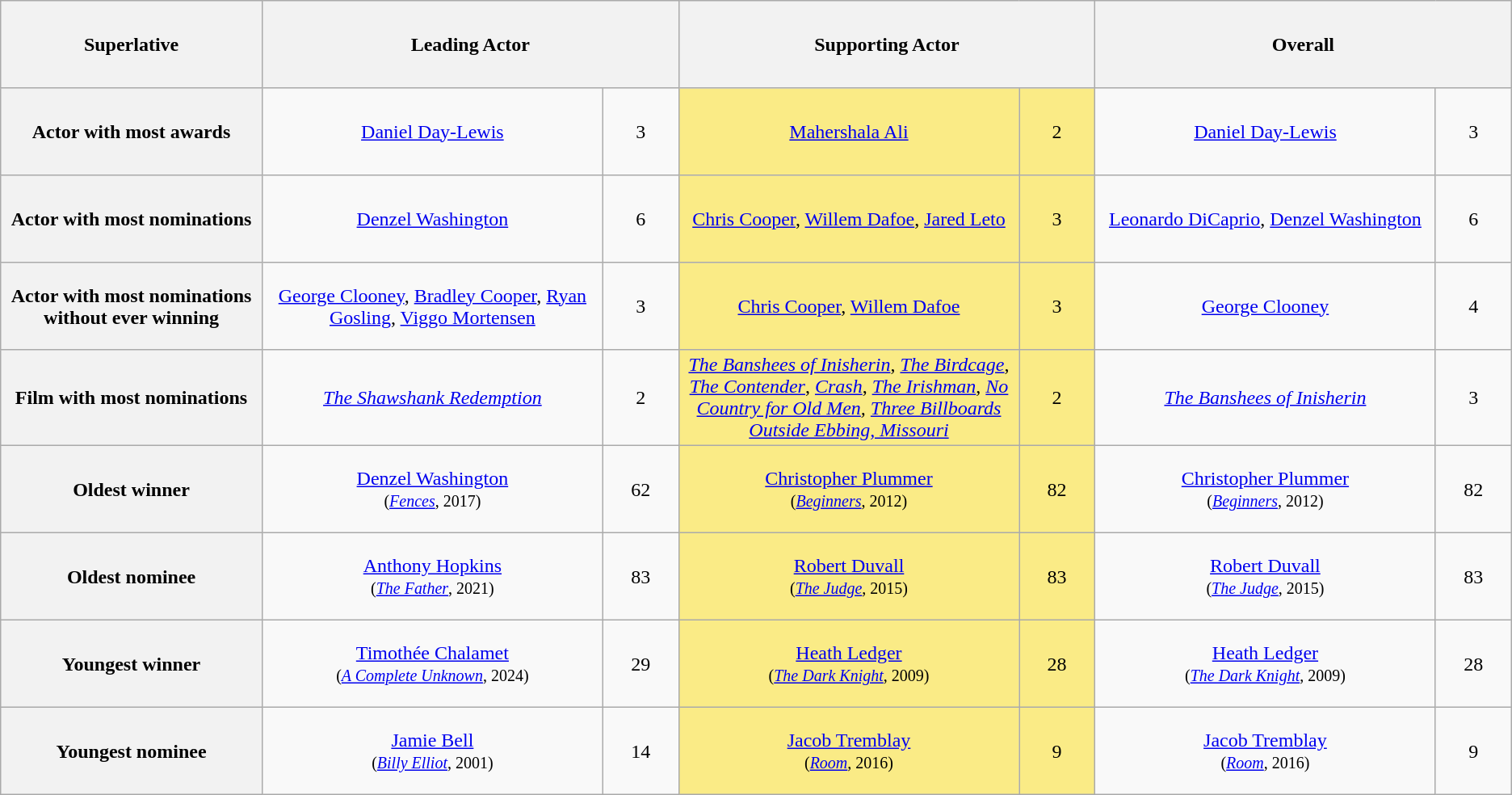<table class="wikitable" style="text-align: center">
<tr style="height:4.5em;">
<th width="350">Superlative</th>
<th colspan="2" width="600">Leading Actor</th>
<th colspan="2" width="600">Supporting Actor</th>
<th colspan="2" width="600">Overall</th>
</tr>
<tr style="height:4.5em;">
<th width="350">Actor with most awards</th>
<td width="500"><a href='#'>Daniel Day-Lewis</a></td>
<td width="100">3</td>
<td width="500" style="background:#FAEB86;"><a href='#'>Mahershala Ali</a></td>
<td width="100" style="background:#FAEB86;">2</td>
<td width="500"><a href='#'>Daniel Day-Lewis</a></td>
<td width="100">3</td>
</tr>
<tr style="height:4.5em;">
<th>Actor with most nominations</th>
<td><a href='#'>Denzel Washington</a></td>
<td>6</td>
<td width="100" style="background:#FAEB86;"><a href='#'>Chris Cooper</a>, <a href='#'>Willem Dafoe</a>, <a href='#'>Jared Leto</a></td>
<td width="100" style="background:#FAEB86;">3</td>
<td><a href='#'>Leonardo DiCaprio</a>, <a href='#'>Denzel Washington</a></td>
<td>6</td>
</tr>
<tr style="height:4.5em;">
<th>Actor with most nominations without ever winning</th>
<td><a href='#'>George Clooney</a>, <a href='#'>Bradley Cooper</a>, <a href='#'>Ryan Gosling</a>, <a href='#'>Viggo Mortensen</a></td>
<td>3</td>
<td width="100" style="background:#FAEB86;"><a href='#'>Chris Cooper</a>, <a href='#'>Willem Dafoe</a></td>
<td width="100" style="background:#FAEB86;">3</td>
<td><a href='#'>George Clooney</a></td>
<td>4</td>
</tr>
<tr style="height:4.5em;">
<th>Film with most nominations</th>
<td><em><a href='#'>The Shawshank Redemption</a></em></td>
<td>2</td>
<td style="background:#FAEB86;"><em><a href='#'>The Banshees of Inisherin</a></em>, <em><a href='#'>The Birdcage</a></em>, <em><a href='#'>The Contender</a></em>, <em><a href='#'>Crash</a></em>, <em><a href='#'>The Irishman</a></em>, <em><a href='#'>No Country for Old Men</a>,</em> <em><a href='#'>Three Billboards Outside Ebbing, Missouri</a></em></td>
<td style="background:#FAEB86;">2</td>
<td><em><a href='#'>The Banshees of Inisherin</a></em></td>
<td>3</td>
</tr>
<tr style="height:4.5em;">
<th>Oldest winner</th>
<td><a href='#'>Denzel Washington</a> <br> <small>(<em><a href='#'>Fences</a></em>, 2017)</small></td>
<td>62</td>
<td style="background:#FAEB86;"><a href='#'>Christopher Plummer</a> <br> <small>(<em><a href='#'>Beginners</a></em>, 2012)</small></td>
<td style="background:#FAEB86;">82</td>
<td><a href='#'>Christopher Plummer</a> <br> <small>(<em><a href='#'>Beginners</a></em>, 2012)</small></td>
<td>82</td>
</tr>
<tr style="height:4.5em;">
<th>Oldest nominee</th>
<td><a href='#'>Anthony Hopkins</a> <br> <small>(<em><a href='#'>The Father</a></em>, 2021)</small></td>
<td>83</td>
<td style="background:#FAEB86;"><a href='#'>Robert Duvall</a> <br> <small>(<em><a href='#'>The Judge</a></em>, 2015)</small></td>
<td style="background:#FAEB86;">83</td>
<td><a href='#'>Robert Duvall</a> <br> <small>(<em><a href='#'>The Judge</a></em>, 2015)</small></td>
<td>83</td>
</tr>
<tr style="height:4.5em;">
<th>Youngest winner</th>
<td><a href='#'>Timothée Chalamet</a> <br> <small>(<em><a href='#'>A Complete Unknown</a></em>, 2024)</small></td>
<td>29</td>
<td style="background:#FAEB86;"><a href='#'>Heath Ledger</a> <br> <small>(<em><a href='#'>The Dark Knight</a></em>, 2009)</small></td>
<td style="background:#FAEB86;">28</td>
<td><a href='#'>Heath Ledger</a> <br> <small>(<em><a href='#'>The Dark Knight</a></em>, 2009)</small></td>
<td>28</td>
</tr>
<tr style="height:4.5em;">
<th>Youngest nominee</th>
<td><a href='#'>Jamie Bell</a> <br> <small>(<em><a href='#'>Billy Elliot</a></em>, 2001)</small></td>
<td>14</td>
<td style="background:#FAEB86;"><a href='#'>Jacob Tremblay</a> <br> <small>(<em><a href='#'>Room</a></em>, 2016)</small></td>
<td style="background:#FAEB86;">9</td>
<td><a href='#'>Jacob Tremblay</a> <br> <small>(<em><a href='#'>Room</a></em>, 2016)</small></td>
<td>9</td>
</tr>
</table>
